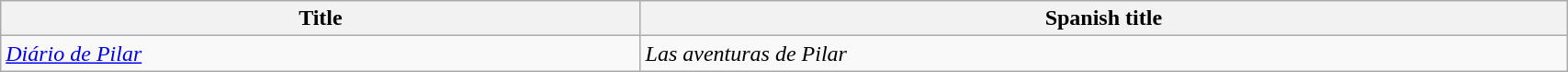<table class="wikitable sortable plainrowheaders" style="width:90%;">
<tr>
<th scope="col">Title</th>
<th scope="col">Spanish title</th>
</tr>
<tr>
<td><em><a href='#'>Diário de Pilar</a></em></td>
<td><em>Las aventuras de Pilar</em></td>
</tr>
</table>
